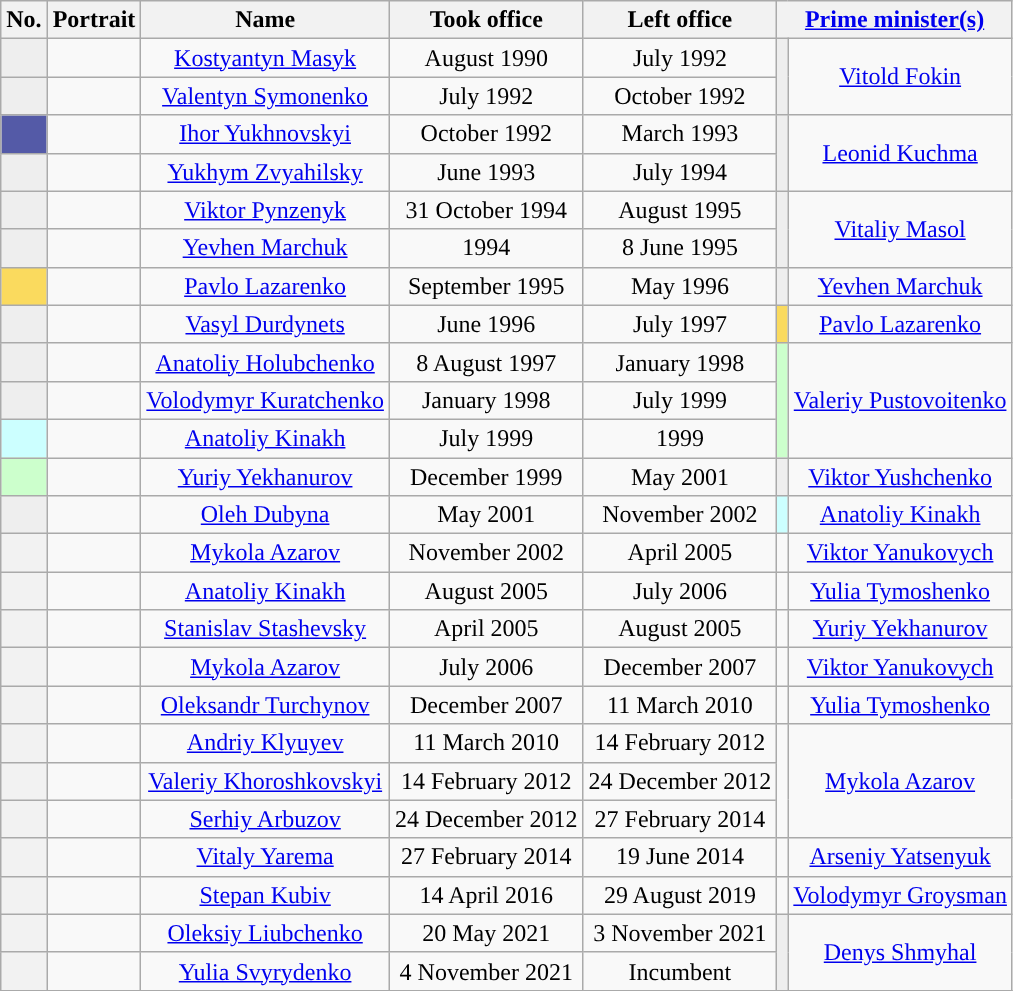<table class="wikitable" style="text-align:center; font-size:100%;">
<tr>
<th>No.</th>
<th>Portrait</th>
<th>Name</th>
<th>Took office</th>
<th>Left office</th>
<th colspan="2"><a href='#'>Prime minister(s)</a></th>
</tr>
<tr>
<th style="background: #EEEEEE;"></th>
<td></td>
<td><a href='#'>Kostyantyn Masyk</a></td>
<td>August 1990</td>
<td>July 1992</td>
<td rowspan=2 style="background:#EEEEEE;"></td>
<td rowspan=2><a href='#'>Vitold Fokin</a></td>
</tr>
<tr>
<th style="background: #EEEEEE;"></th>
<td></td>
<td><a href='#'>Valentyn Symonenko</a></td>
<td>July 1992</td>
<td>October 1992</td>
</tr>
<tr>
<th style="background: #545AA7;"></th>
<td></td>
<td><a href='#'>Ihor Yukhnovskyi</a></td>
<td>October 1992</td>
<td>March 1993</td>
<td rowspan=2 style="background:#EEEEEE;"></td>
<td rowspan=2><a href='#'>Leonid Kuchma</a></td>
</tr>
<tr>
<th style="background: #EEEEEE;"></th>
<td></td>
<td><a href='#'>Yukhym Zvyahilsky</a></td>
<td>June 1993</td>
<td>July 1994</td>
</tr>
<tr>
<th style="background: #EEEEEE;"></th>
<td></td>
<td><a href='#'>Viktor Pynzenyk</a></td>
<td>31 October 1994</td>
<td>August 1995</td>
<td rowspan=2 style="background:#EEEEEE;"></td>
<td rowspan=2><a href='#'>Vitaliy Masol</a></td>
</tr>
<tr>
<th style="background: #EEEEEE;"></th>
<td></td>
<td><a href='#'>Yevhen Marchuk</a></td>
<td>1994</td>
<td>8 June 1995</td>
</tr>
<tr>
<th style="background: #FADA5E;"></th>
<td></td>
<td><a href='#'>Pavlo Lazarenko</a></td>
<td>September 1995</td>
<td>May 1996</td>
<td rowspan=1 style="background:#EEEEEE;"></td>
<td rowspan=1><a href='#'>Yevhen Marchuk</a></td>
</tr>
<tr>
<th style="background: #EEEEEE;"></th>
<td></td>
<td><a href='#'>Vasyl Durdynets</a></td>
<td>June 1996</td>
<td>July 1997</td>
<td rowspan=1 style="background:#FADA5E;"></td>
<td rowspan=1><a href='#'>Pavlo Lazarenko</a></td>
</tr>
<tr>
<th style="background: #EEEEEE;"></th>
<td></td>
<td><a href='#'>Anatoliy Holubchenko</a></td>
<td>8 August 1997</td>
<td>January 1998</td>
<td rowspan=3 style="background:#CCFFCC;"></td>
<td rowspan=3><a href='#'>Valeriy Pustovoitenko</a></td>
</tr>
<tr>
<th style="background: #EEEEEE;"></th>
<td></td>
<td><a href='#'>Volodymyr Kuratchenko</a></td>
<td>January 1998</td>
<td>July 1999</td>
</tr>
<tr>
<th style="background: #CCFFFF;"></th>
<td></td>
<td><a href='#'>Anatoliy Kinakh</a></td>
<td>July 1999</td>
<td>1999</td>
</tr>
<tr>
<th style="background: #CCFFCC;"></th>
<td></td>
<td><a href='#'>Yuriy Yekhanurov</a></td>
<td>December 1999</td>
<td>May 2001</td>
<td rowspan=1 style="background:#EEEEEE;"></td>
<td rowspan=1><a href='#'>Viktor Yushchenko</a></td>
</tr>
<tr>
<th style="background: #EEEEEE;"></th>
<td></td>
<td><a href='#'>Oleh Dubyna</a></td>
<td>May 2001</td>
<td>November 2002</td>
<td rowspan=1 style="background:#CCFFFF;"></td>
<td rowspan=1><a href='#'>Anatoliy Kinakh</a></td>
</tr>
<tr>
<th style="background: "></th>
<td></td>
<td><a href='#'>Mykola Azarov</a></td>
<td>November 2002</td>
<td>April 2005</td>
<td rowspan=1 style="background:"></td>
<td rowspan=1><a href='#'>Viktor Yanukovych</a></td>
</tr>
<tr>
<th style="background:  #CCFFFF};"></th>
<td></td>
<td><a href='#'>Anatoliy Kinakh</a></td>
<td>August 2005</td>
<td>July 2006</td>
<td rowspan=1 style="background:"></td>
<td rowspan=1><a href='#'>Yulia Tymoshenko</a></td>
</tr>
<tr>
<th style="background:"></th>
<td></td>
<td><a href='#'>Stanislav Stashevsky</a></td>
<td>April 2005</td>
<td>August 2005</td>
<td rowspan=1 style="background:"></td>
<td rowspan=1><a href='#'>Yuriy Yekhanurov</a></td>
</tr>
<tr>
<th style="background: "></th>
<td></td>
<td><a href='#'>Mykola Azarov</a></td>
<td>July 2006</td>
<td>December 2007</td>
<td rowspan=1 style="background:"></td>
<td rowspan=1><a href='#'>Viktor Yanukovych</a></td>
</tr>
<tr>
<th style="background: "></th>
<td></td>
<td><a href='#'>Oleksandr Turchynov</a></td>
<td>December 2007</td>
<td>11 March 2010</td>
<td rowspan=1 style="background:"></td>
<td rowspan=1><a href='#'>Yulia Tymoshenko</a></td>
</tr>
<tr>
<th style="background:"></th>
<td></td>
<td><a href='#'>Andriy Klyuyev</a></td>
<td>11 March 2010</td>
<td>14 February 2012</td>
<td rowspan=3 style="background:"></td>
<td rowspan=3><a href='#'>Mykola Azarov</a></td>
</tr>
<tr>
<th style="background:"></th>
<td></td>
<td><a href='#'>Valeriy Khoroshkovskyi</a></td>
<td>14 February 2012</td>
<td>24 December 2012</td>
</tr>
<tr>
<th style="background:"></th>
<td></td>
<td><a href='#'>Serhiy Arbuzov</a></td>
<td>24 December 2012</td>
<td>27 February 2014</td>
</tr>
<tr>
<th style="background:"></th>
<td></td>
<td><a href='#'>Vitaly Yarema</a></td>
<td>27 February 2014</td>
<td>19 June 2014</td>
<td rowspan=1 style="background:"></td>
<td rowspan=1><a href='#'>Arseniy Yatsenyuk</a></td>
</tr>
<tr>
<th style="background: "></th>
<td></td>
<td><a href='#'>Stepan Kubiv</a></td>
<td>14 April 2016</td>
<td>29 August 2019</td>
<td rowspan=1 style="background:"></td>
<td rowspan=1><a href='#'>Volodymyr Groysman</a></td>
</tr>
<tr>
<th style="background:  #CCFFFF};"></th>
<td></td>
<td><a href='#'>Oleksiy Liubchenko</a></td>
<td>20 May 2021</td>
<td>3 November 2021</td>
<td rowspan="2" style="background:#EEEEEE;"></td>
<td rowspan="2"><a href='#'>Denys Shmyhal</a></td>
</tr>
<tr>
<th style="background:  #CCFFFF};"></th>
<td></td>
<td><a href='#'>Yulia Svyrydenko</a></td>
<td>4 November 2021</td>
<td>Incumbent</td>
</tr>
<tr>
</tr>
</table>
